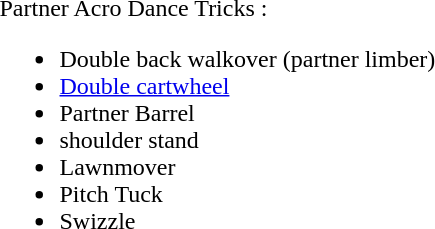<table>
<tr>
</tr>
<tr valign="top">
<td>Partner Acro Dance Tricks :<br><ul><li>Double back walkover (partner limber)</li><li><a href='#'>Double cartwheel</a></li><li>Partner Barrel</li><li>shoulder stand</li><li>Lawnmover</li><li>Pitch Tuck</li><li>Swizzle</li></ul></td>
<td><br></td>
</tr>
</table>
